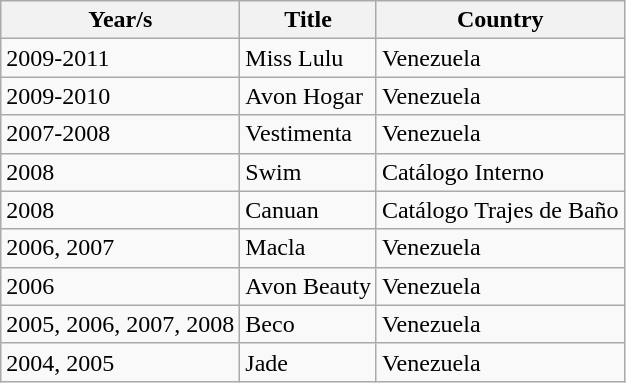<table class="wikitable">
<tr>
<th>Year/s</th>
<th>Title</th>
<th>Country</th>
</tr>
<tr>
<td>2009-2011</td>
<td>Miss Lulu</td>
<td>Venezuela</td>
</tr>
<tr>
<td>2009-2010</td>
<td>Avon Hogar</td>
<td>Venezuela</td>
</tr>
<tr>
<td>2007-2008</td>
<td>Vestimenta</td>
<td>Venezuela</td>
</tr>
<tr>
<td>2008</td>
<td>Swim</td>
<td>Catálogo Interno</td>
</tr>
<tr>
<td>2008</td>
<td>Canuan</td>
<td>Catálogo Trajes de Baño</td>
</tr>
<tr>
<td>2006, 2007</td>
<td>Macla</td>
<td>Venezuela</td>
</tr>
<tr>
<td>2006</td>
<td>Avon Beauty</td>
<td>Venezuela</td>
</tr>
<tr>
<td>2005, 2006, 2007, 2008</td>
<td>Beco</td>
<td>Venezuela</td>
</tr>
<tr>
<td>2004, 2005</td>
<td>Jade</td>
<td>Venezuela</td>
</tr>
</table>
